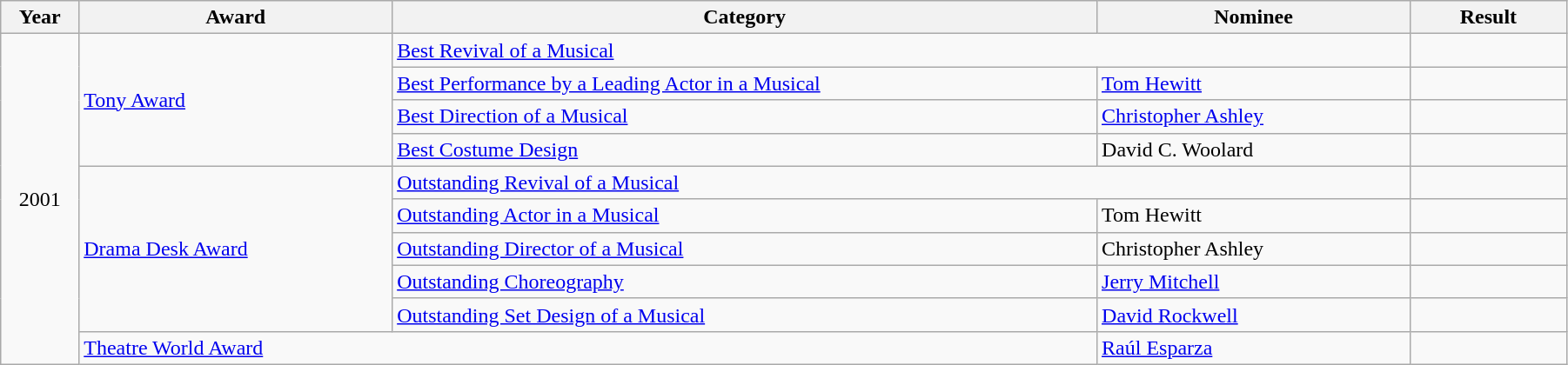<table class="wikitable" width="95%">
<tr>
<th width="5%">Year</th>
<th width="20%">Award</th>
<th width="45%">Category</th>
<th width="20%">Nominee</th>
<th width="10%">Result</th>
</tr>
<tr>
<td rowspan="10" align="center">2001</td>
<td rowspan="4"><a href='#'>Tony Award</a></td>
<td colspan="2"><a href='#'>Best Revival of a Musical</a></td>
<td></td>
</tr>
<tr>
<td><a href='#'>Best Performance by a Leading Actor in a Musical</a></td>
<td><a href='#'>Tom Hewitt</a></td>
<td></td>
</tr>
<tr>
<td><a href='#'>Best Direction of a Musical</a></td>
<td><a href='#'>Christopher Ashley</a></td>
<td></td>
</tr>
<tr>
<td><a href='#'>Best Costume Design</a></td>
<td>David C. Woolard</td>
<td></td>
</tr>
<tr>
<td rowspan="5"><a href='#'>Drama Desk Award</a></td>
<td colspan="2"><a href='#'>Outstanding Revival of a Musical</a></td>
<td></td>
</tr>
<tr>
<td><a href='#'>Outstanding Actor in a Musical</a></td>
<td>Tom Hewitt</td>
<td></td>
</tr>
<tr>
<td><a href='#'>Outstanding Director of a Musical</a></td>
<td>Christopher Ashley</td>
<td></td>
</tr>
<tr>
<td><a href='#'>Outstanding Choreography</a></td>
<td><a href='#'>Jerry Mitchell</a></td>
<td></td>
</tr>
<tr>
<td><a href='#'>Outstanding Set Design of a Musical</a></td>
<td><a href='#'>David Rockwell</a></td>
<td></td>
</tr>
<tr>
<td colspan=2><a href='#'>Theatre World Award</a></td>
<td><a href='#'>Raúl Esparza</a></td>
<td></td>
</tr>
</table>
